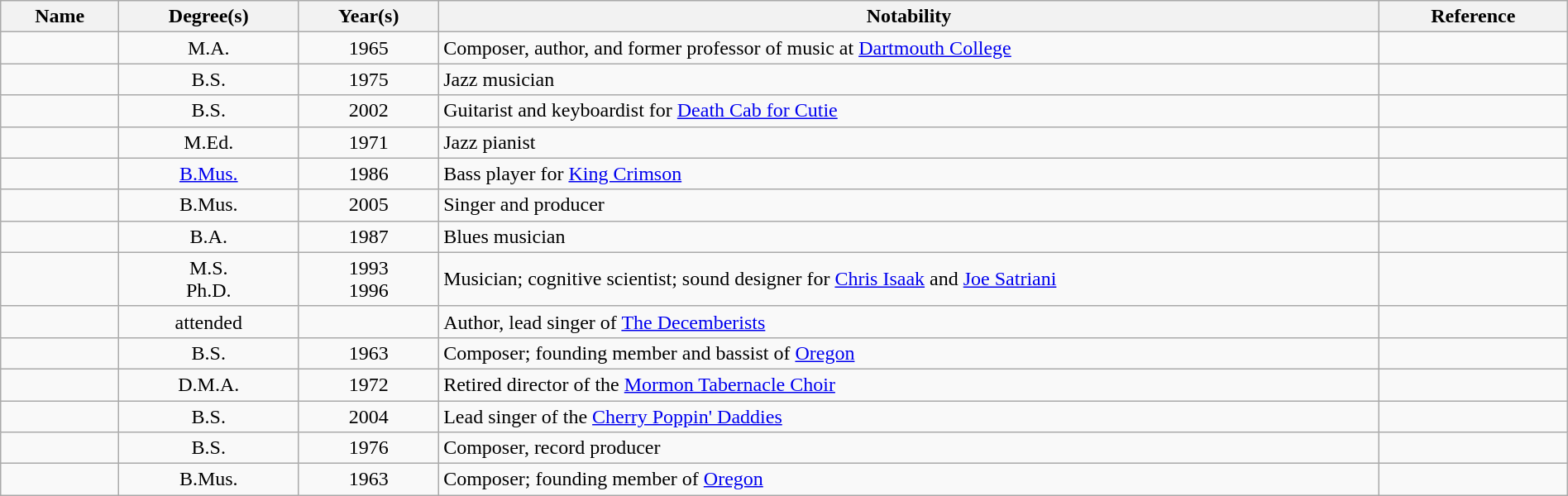<table class="wikitable sortable" style="width:100%">
<tr>
<th width="* ">Name</th>
<th>Degree(s)</th>
<th>Year(s)</th>
<th width="60%" class="unsortable">Notability</th>
<th width="* " class="unsortable">Reference</th>
</tr>
<tr>
<td></td>
<td align="center">M.A.</td>
<td align="center">1965</td>
<td>Composer, author, and former professor of music at <a href='#'>Dartmouth College</a></td>
<td align="center"></td>
</tr>
<tr>
<td></td>
<td align="center">B.S.</td>
<td align="center">1975</td>
<td>Jazz musician</td>
<td align="center"></td>
</tr>
<tr>
<td></td>
<td align="center">B.S.</td>
<td align="center">2002</td>
<td>Guitarist and keyboardist for <a href='#'>Death Cab for Cutie</a></td>
<td align="center"></td>
</tr>
<tr>
<td></td>
<td align="center">M.Ed.</td>
<td align="center">1971</td>
<td>Jazz pianist</td>
<td align="center"></td>
</tr>
<tr>
<td></td>
<td align="center"><a href='#'>B.Mus.</a></td>
<td align="center">1986</td>
<td>Bass player for <a href='#'>King Crimson</a></td>
<td align="center"></td>
</tr>
<tr>
<td></td>
<td align="center">B.Mus.</td>
<td align="center">2005</td>
<td>Singer and producer</td>
<td align="center"></td>
</tr>
<tr>
<td></td>
<td align="center">B.A.</td>
<td align="center">1987</td>
<td>Blues musician</td>
<td align="center"></td>
</tr>
<tr>
<td></td>
<td align="center">M.S.<br>Ph.D.</td>
<td align="center">1993<br>1996</td>
<td>Musician; cognitive scientist; sound designer for <a href='#'>Chris Isaak</a> and <a href='#'>Joe Satriani</a></td>
<td align="center"></td>
</tr>
<tr>
<td></td>
<td align="center">attended</td>
<td align="center"></td>
<td>Author, lead singer of <a href='#'>The Decemberists</a></td>
<td align="center"></td>
</tr>
<tr>
<td></td>
<td align="center">B.S.</td>
<td align="center">1963</td>
<td>Composer; founding member and bassist of <a href='#'>Oregon</a></td>
<td align="center"></td>
</tr>
<tr>
<td></td>
<td align="center">D.M.A.</td>
<td align="center">1972</td>
<td>Retired director of the <a href='#'>Mormon Tabernacle Choir</a></td>
<td align="center"></td>
</tr>
<tr>
<td></td>
<td align="center">B.S.</td>
<td align="center">2004</td>
<td>Lead singer of the <a href='#'>Cherry Poppin' Daddies</a></td>
<td align="center"></td>
</tr>
<tr>
<td></td>
<td align="center">B.S.</td>
<td align="center">1976</td>
<td>Composer, record producer</td>
<td align="center"></td>
</tr>
<tr>
<td></td>
<td align="center">B.Mus.</td>
<td align="center">1963</td>
<td>Composer; founding member of <a href='#'>Oregon</a></td>
<td align="center"></td>
</tr>
</table>
